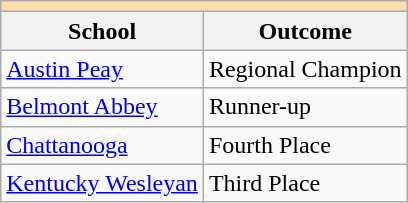<table class="wikitable" style="float:left; margin-right:1em;">
<tr>
<th colspan="3" style="background:#ffdead;"></th>
</tr>
<tr>
<th>School</th>
<th>Outcome</th>
</tr>
<tr>
<td><a href='#'>Austin Peay</a></td>
<td>Regional Champion</td>
</tr>
<tr>
<td><a href='#'>Belmont Abbey</a></td>
<td>Runner-up</td>
</tr>
<tr>
<td><a href='#'>Chattanooga</a></td>
<td>Fourth Place</td>
</tr>
<tr>
<td><a href='#'>Kentucky Wesleyan</a></td>
<td>Third Place</td>
</tr>
</table>
